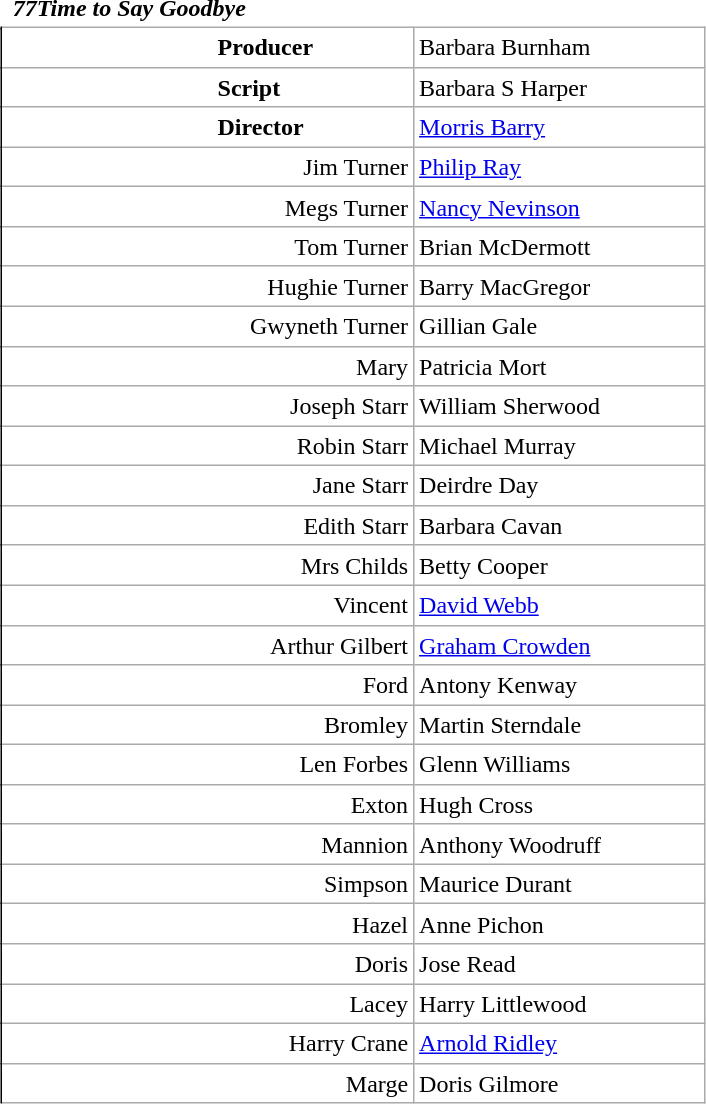<table class="wikitable mw-collapsible mw-collapsed" style="vertical-align:top;margin:auto 2em;line-height:1.2;min-width:33em;display: inline-table;background-color:inherit;border:none;">
<tr>
<td class=unsortable style="border:hidden;line-height:1.67;text-align:center;margin-left:-1em;padding-left:0.5em;min-width:1.0em;"></td>
<td class=unsortable style="border:none;padding-left:0.5em;text-align:left;min-width:16.5em;font-weight:700;font-style:italic;">77Time to Say Goodbye</td>
<td class=unsortable style="border:none;text-align:right;font-weight:normal;font-family:Courier;font-size:95%;letter-spacing:-1pt;min-width:8.5em;padding-right:0.2em;"></td>
<td class=unsortable style="border:hidden;min-width:3.5em;padding-left:0;"></td>
<td class=unsortable style="border:hidden;min-width:3.5em;font-size:95%;"></td>
</tr>
<tr>
<td rowspan=100 style="border:none thin;border-right-style :solid;"></td>
</tr>
<tr>
<td style="text-align:left;padding-left:9.0em;font-weight:bold;">Producer</td>
<td colspan=2>Barbara Burnham</td>
</tr>
<tr>
<td style="text-align:left;padding-left:9.0em;font-weight:bold;">Script</td>
<td colspan=2>Barbara S Harper</td>
</tr>
<tr>
<td style="text-align:left;padding-left:9.0em;font-weight:bold;">Director</td>
<td colspan=2><a href='#'>Morris Barry</a></td>
</tr>
<tr>
<td style="text-align:right;">Jim Turner</td>
<td colspan=2><a href='#'>Philip Ray</a></td>
</tr>
<tr>
<td style="text-align:right;">Megs Turner</td>
<td colspan=2><a href='#'>Nancy Nevinson</a></td>
</tr>
<tr>
<td style="text-align:right;">Tom Turner</td>
<td colspan=2>Brian McDermott</td>
</tr>
<tr>
<td style="text-align:right;">Hughie Turner</td>
<td colspan=2>Barry MacGregor</td>
</tr>
<tr>
<td style="text-align:right;">Gwyneth Turner</td>
<td colspan=2>Gillian Gale</td>
</tr>
<tr>
<td style="text-align:right;">Mary</td>
<td colspan=2>Patricia Mort</td>
</tr>
<tr>
<td style="text-align:right;">Joseph Starr</td>
<td colspan=2>William Sherwood</td>
</tr>
<tr>
<td style="text-align:right;">Robin Starr</td>
<td colspan=2>Michael Murray</td>
</tr>
<tr>
<td style="text-align:right;">Jane Starr</td>
<td colspan=2>Deirdre Day</td>
</tr>
<tr>
<td style="text-align:right;">Edith Starr</td>
<td colspan=2>Barbara Cavan</td>
</tr>
<tr>
<td style="text-align:right;">Mrs Childs</td>
<td colspan=2>Betty Cooper</td>
</tr>
<tr>
<td style="text-align:right;">Vincent</td>
<td colspan=2><a href='#'>David Webb</a></td>
</tr>
<tr>
<td style="text-align:right;">Arthur Gilbert</td>
<td colspan=2><a href='#'>Graham Crowden</a></td>
</tr>
<tr>
<td style="text-align:right;">Ford</td>
<td colspan=2>Antony Kenway</td>
</tr>
<tr>
<td style="text-align:right;">Bromley</td>
<td colspan=2>Martin Sterndale</td>
</tr>
<tr>
<td style="text-align:right;">Len Forbes</td>
<td colspan=2>Glenn Williams</td>
</tr>
<tr>
<td style="text-align:right;">Exton</td>
<td colspan=2>Hugh Cross</td>
</tr>
<tr>
<td style="text-align:right;">Mannion</td>
<td colspan=2>Anthony Woodruff</td>
</tr>
<tr>
<td style="text-align:right;">Simpson</td>
<td colspan=2>Maurice Durant</td>
</tr>
<tr>
<td style="text-align:right;">Hazel</td>
<td colspan=2>Anne Pichon</td>
</tr>
<tr>
<td style="text-align:right;">Doris</td>
<td colspan=2>Jose Read</td>
</tr>
<tr>
<td style="text-align:right;">Lacey</td>
<td colspan=2>Harry Littlewood</td>
</tr>
<tr>
<td style="text-align:right;">Harry Crane</td>
<td colspan=2><a href='#'>Arnold Ridley</a></td>
</tr>
<tr>
<td style="text-align:right;">Marge</td>
<td colspan=2>Doris Gilmore</td>
</tr>
</table>
